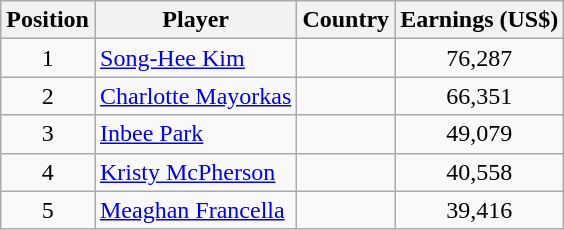<table class="wikitable">
<tr>
<th>Position</th>
<th>Player</th>
<th>Country</th>
<th>Earnings (US$)</th>
</tr>
<tr>
<td align=center>1</td>
<td><a href='#'>Song-Hee Kim</a></td>
<td></td>
<td align=center>76,287</td>
</tr>
<tr>
<td align=center>2</td>
<td><a href='#'>Charlotte Mayorkas</a></td>
<td></td>
<td align=center>66,351</td>
</tr>
<tr>
<td align=center>3</td>
<td><a href='#'>Inbee Park</a></td>
<td></td>
<td align=center>49,079</td>
</tr>
<tr>
<td align=center>4</td>
<td><a href='#'>Kristy McPherson</a></td>
<td></td>
<td align=center>40,558</td>
</tr>
<tr>
<td align=center>5</td>
<td><a href='#'>Meaghan Francella</a></td>
<td></td>
<td align=center>39,416</td>
</tr>
</table>
